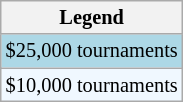<table class=wikitable style="font-size:85%">
<tr>
<th>Legend</th>
</tr>
<tr style="background:lightblue;">
<td>$25,000 tournaments</td>
</tr>
<tr style="background:#f0f8ff;">
<td>$10,000 tournaments</td>
</tr>
</table>
